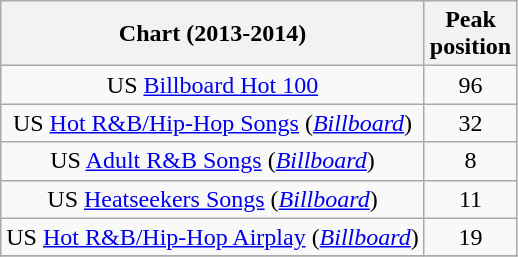<table class="wikitable sortable plainrowheaders" style="text-align:center">
<tr>
<th>Chart (2013-2014)</th>
<th>Peak<br>position</th>
</tr>
<tr>
<td scope="row">US <a href='#'>Billboard Hot 100</a></td>
<td>96</td>
</tr>
<tr>
<td scope="row">US <a href='#'>Hot R&B/Hip-Hop Songs</a> (<em><a href='#'>Billboard</a></em>)</td>
<td>32</td>
</tr>
<tr>
<td scope="row">US <a href='#'>Adult R&B Songs</a> (<em><a href='#'>Billboard</a></em>)</td>
<td>8</td>
</tr>
<tr>
<td scope="row">US <a href='#'>Heatseekers Songs</a> (<em><a href='#'>Billboard</a></em>)</td>
<td>11</td>
</tr>
<tr>
<td scope="row">US <a href='#'>Hot R&B/Hip-Hop Airplay</a> (<em><a href='#'>Billboard</a></em>)</td>
<td>19</td>
</tr>
<tr>
</tr>
</table>
